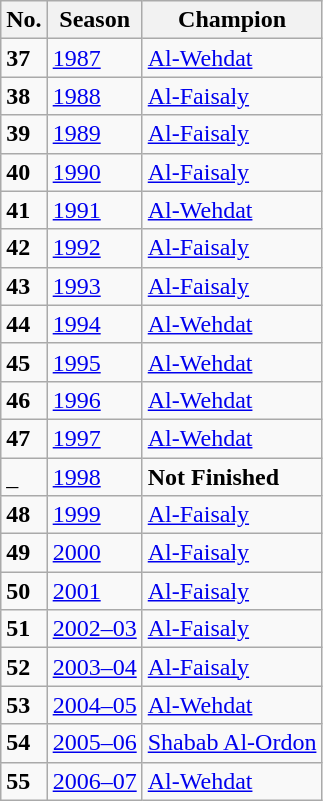<table class="wikitable">
<tr>
<th><strong>No.</strong></th>
<th><strong>Season</strong></th>
<th><strong>Champion</strong></th>
</tr>
<tr>
<td><strong>37</strong></td>
<td><a href='#'>1987</a></td>
<td><a href='#'>Al-Wehdat</a></td>
</tr>
<tr>
<td><strong>38</strong></td>
<td><a href='#'>1988</a></td>
<td><a href='#'>Al-Faisaly</a></td>
</tr>
<tr>
<td><strong>39</strong></td>
<td><a href='#'>1989</a></td>
<td><a href='#'>Al-Faisaly</a></td>
</tr>
<tr>
<td><strong>40</strong></td>
<td><a href='#'>1990</a></td>
<td><a href='#'>Al-Faisaly</a></td>
</tr>
<tr>
<td><strong>41</strong></td>
<td><a href='#'>1991</a></td>
<td><a href='#'>Al-Wehdat</a></td>
</tr>
<tr>
<td><strong>42</strong></td>
<td><a href='#'>1992</a></td>
<td><a href='#'>Al-Faisaly</a></td>
</tr>
<tr>
<td><strong>43</strong></td>
<td><a href='#'>1993</a></td>
<td><a href='#'>Al-Faisaly</a></td>
</tr>
<tr>
<td><strong>44</strong></td>
<td><a href='#'>1994</a></td>
<td><a href='#'>Al-Wehdat</a></td>
</tr>
<tr>
<td><strong>45</strong></td>
<td><a href='#'>1995</a></td>
<td><a href='#'>Al-Wehdat</a></td>
</tr>
<tr>
<td><strong>46</strong></td>
<td><a href='#'>1996</a></td>
<td><a href='#'>Al-Wehdat</a></td>
</tr>
<tr>
<td><strong>47</strong></td>
<td><a href='#'>1997</a></td>
<td><a href='#'>Al-Wehdat</a></td>
</tr>
<tr>
<td>_</td>
<td><a href='#'>1998</a></td>
<td><strong>Not Finished</strong></td>
</tr>
<tr>
<td><strong>48</strong></td>
<td><a href='#'>1999</a></td>
<td><a href='#'>Al-Faisaly</a></td>
</tr>
<tr>
<td><strong>49</strong></td>
<td><a href='#'>2000</a></td>
<td><a href='#'>Al-Faisaly</a></td>
</tr>
<tr>
<td><strong>50</strong></td>
<td><a href='#'>2001</a></td>
<td><a href='#'>Al-Faisaly</a></td>
</tr>
<tr>
<td><strong>51</strong></td>
<td><a href='#'>2002–03</a></td>
<td><a href='#'>Al-Faisaly</a></td>
</tr>
<tr>
<td><strong>52</strong></td>
<td><a href='#'>2003–04</a></td>
<td><a href='#'>Al-Faisaly</a></td>
</tr>
<tr>
<td><strong>53</strong></td>
<td><a href='#'>2004–05</a></td>
<td><a href='#'>Al-Wehdat</a></td>
</tr>
<tr>
<td><strong>54</strong></td>
<td><a href='#'>2005–06</a></td>
<td><a href='#'>Shabab Al-Ordon</a></td>
</tr>
<tr>
<td><strong>55</strong></td>
<td><a href='#'>2006–07</a></td>
<td><a href='#'>Al-Wehdat</a></td>
</tr>
</table>
